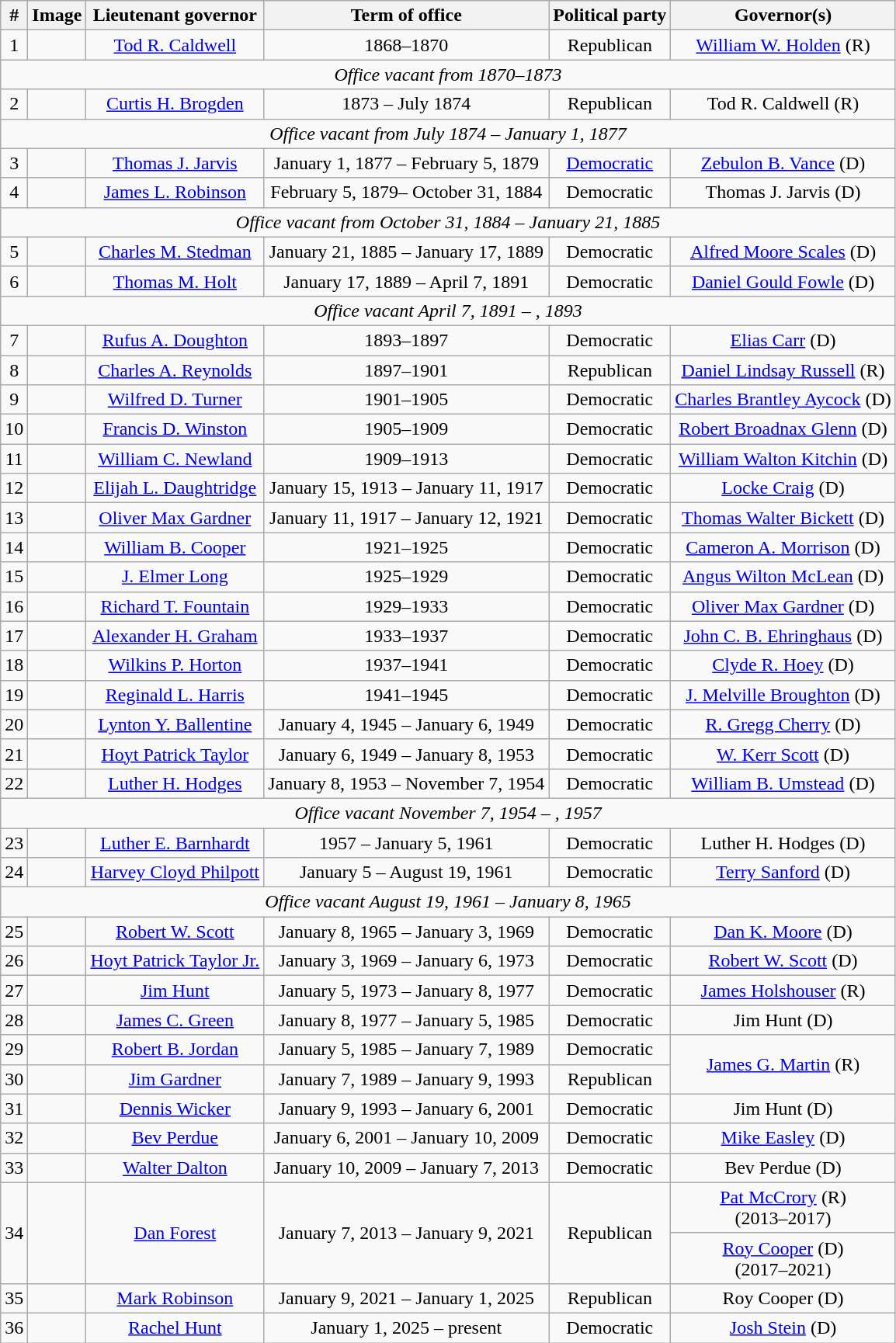<table class="wikitable" style="text-align:center">
<tr>
<th>#</th>
<th>Image</th>
<th>Lieutenant governor</th>
<th>Term of office</th>
<th>Political party</th>
<th>Governor(s)</th>
</tr>
<tr>
<td>1</td>
<td></td>
<td><a href='#'>Tod R. Caldwell</a></td>
<td>1868–1870</td>
<td>Republican</td>
<td><a href='#'>William W. Holden</a> (R)</td>
</tr>
<tr>
<td colspan=6 align=center><em>Office vacant from 1870–1873</em></td>
</tr>
<tr>
<td>2</td>
<td></td>
<td><a href='#'>Curtis H. Brogden</a></td>
<td>1873 – July 1874</td>
<td>Republican</td>
<td>Tod R. Caldwell (R)</td>
</tr>
<tr>
<td colspan=6 align=center><em>Office vacant from July 1874 – January 1, 1877</em></td>
</tr>
<tr>
<td>3</td>
<td></td>
<td><a href='#'>Thomas J. Jarvis</a></td>
<td>January 1, 1877 –  February 5, 1879</td>
<td><a href='#'>Democratic</a></td>
<td><a href='#'>Zebulon B. Vance</a> (D)</td>
</tr>
<tr>
<td>4</td>
<td></td>
<td><a href='#'>James L. Robinson</a></td>
<td>February 5, 1879– October 31, 1884</td>
<td>Democratic</td>
<td>Thomas J. Jarvis (D)</td>
</tr>
<tr>
<td colspan=6 align=center><em>Office vacant from October 31, 1884 – January 21, 1885</em></td>
</tr>
<tr>
<td>5</td>
<td></td>
<td><a href='#'>Charles M. Stedman</a></td>
<td>January 21, 1885 – January 17, 1889</td>
<td>Democratic</td>
<td><a href='#'>Alfred Moore Scales</a> (D)</td>
</tr>
<tr>
<td>6</td>
<td></td>
<td><a href='#'>Thomas M. Holt</a></td>
<td>January 17, 1889 – April 7, 1891</td>
<td>Democratic</td>
<td><a href='#'>Daniel Gould Fowle</a> (D)</td>
</tr>
<tr>
<td colspan=6 align=center><em>Office vacant April 7, 1891 – , 1893</em></td>
</tr>
<tr>
<td>7</td>
<td></td>
<td><a href='#'>Rufus A. Doughton</a></td>
<td>1893–1897</td>
<td>Democratic</td>
<td><a href='#'>Elias Carr</a> (D)</td>
</tr>
<tr>
<td>8</td>
<td></td>
<td><a href='#'>Charles A. Reynolds</a></td>
<td>1897–1901</td>
<td>Republican</td>
<td><a href='#'>Daniel Lindsay Russell</a> (R)</td>
</tr>
<tr>
<td>9</td>
<td></td>
<td><a href='#'>Wilfred D. Turner</a></td>
<td>1901–1905</td>
<td>Democratic</td>
<td><a href='#'>Charles Brantley Aycock</a> (D)</td>
</tr>
<tr>
<td>10</td>
<td></td>
<td><a href='#'>Francis D. Winston</a></td>
<td>1905–1909</td>
<td>Democratic</td>
<td><a href='#'>Robert Broadnax Glenn</a> (D)</td>
</tr>
<tr>
<td>11</td>
<td></td>
<td><a href='#'>William C. Newland</a></td>
<td>1909–1913</td>
<td>Democratic</td>
<td><a href='#'>William Walton Kitchin</a> (D)</td>
</tr>
<tr>
<td>12</td>
<td></td>
<td><a href='#'>Elijah L. Daughtridge</a></td>
<td>January 15, 1913 – January 11, 1917</td>
<td>Democratic</td>
<td><a href='#'>Locke Craig</a> (D)</td>
</tr>
<tr>
<td>13</td>
<td></td>
<td><a href='#'>Oliver Max Gardner</a></td>
<td>January 11, 1917 – January 12, 1921</td>
<td>Democratic</td>
<td><a href='#'>Thomas Walter Bickett</a> (D)</td>
</tr>
<tr>
<td>14</td>
<td></td>
<td><a href='#'>William B. Cooper</a></td>
<td>1921–1925</td>
<td>Democratic</td>
<td><a href='#'>Cameron A. Morrison</a> (D)</td>
</tr>
<tr>
<td>15</td>
<td></td>
<td><a href='#'>J. Elmer Long</a></td>
<td>1925–1929</td>
<td>Democratic</td>
<td><a href='#'>Angus Wilton McLean</a> (D)</td>
</tr>
<tr>
<td>16</td>
<td></td>
<td><a href='#'>Richard T. Fountain</a></td>
<td>1929–1933</td>
<td>Democratic</td>
<td><a href='#'>Oliver Max Gardner</a> (D)</td>
</tr>
<tr>
<td>17</td>
<td></td>
<td><a href='#'>Alexander H. Graham</a></td>
<td>1933–1937</td>
<td>Democratic</td>
<td><a href='#'>John C. B. Ehringhaus</a> (D)</td>
</tr>
<tr>
<td>18</td>
<td></td>
<td><a href='#'>Wilkins P. Horton</a></td>
<td>1937–1941</td>
<td>Democratic</td>
<td><a href='#'>Clyde R. Hoey</a> (D)</td>
</tr>
<tr>
<td>19</td>
<td></td>
<td><a href='#'>Reginald L. Harris</a></td>
<td>1941–1945</td>
<td>Democratic</td>
<td><a href='#'>J. Melville Broughton</a> (D)</td>
</tr>
<tr>
<td>20</td>
<td></td>
<td><a href='#'>Lynton Y. Ballentine</a></td>
<td>January 4, 1945 – January 6, 1949</td>
<td>Democratic</td>
<td><a href='#'>R. Gregg Cherry</a> (D)</td>
</tr>
<tr>
<td>21</td>
<td></td>
<td><a href='#'>Hoyt Patrick Taylor</a></td>
<td>January 6, 1949 – January 8, 1953</td>
<td>Democratic</td>
<td><a href='#'>W. Kerr Scott</a> (D)</td>
</tr>
<tr>
<td>22</td>
<td></td>
<td><a href='#'>Luther H. Hodges</a></td>
<td>January 8, 1953 – November 7, 1954</td>
<td>Democratic</td>
<td><a href='#'>William B. Umstead</a> (D)</td>
</tr>
<tr>
<td colspan=6 align=center><em>Office vacant November 7, 1954 – , 1957</em></td>
</tr>
<tr>
<td>23</td>
<td></td>
<td><a href='#'>Luther E. Barnhardt</a></td>
<td>1957 – January 5, 1961</td>
<td>Democratic</td>
<td>Luther H. Hodges (D)</td>
</tr>
<tr>
<td>24</td>
<td></td>
<td><a href='#'>Harvey Cloyd Philpott</a></td>
<td>January 5 – August 19, 1961</td>
<td>Democratic</td>
<td><a href='#'>Terry Sanford</a> (D)</td>
</tr>
<tr>
<td colspan=6 align=center><em>Office vacant August 19, 1961 – January 8, 1965</em></td>
</tr>
<tr>
<td>25</td>
<td></td>
<td><a href='#'>Robert W. Scott</a></td>
<td>January 8, 1965 – January 3, 1969</td>
<td>Democratic</td>
<td><a href='#'>Dan K. Moore</a> (D)</td>
</tr>
<tr>
<td>26</td>
<td></td>
<td><a href='#'>Hoyt Patrick Taylor Jr.</a></td>
<td>January 3, 1969 – January 6, 1973</td>
<td>Democratic</td>
<td><a href='#'>Robert W. Scott</a> (D)</td>
</tr>
<tr>
<td>27</td>
<td></td>
<td><a href='#'>Jim Hunt</a></td>
<td>January 5, 1973 – January 8, 1977</td>
<td>Democratic</td>
<td><a href='#'>James Holshouser</a> (R)</td>
</tr>
<tr>
<td>28</td>
<td></td>
<td><a href='#'>James C. Green</a></td>
<td>January 8, 1977 – January 5, 1985</td>
<td>Democratic</td>
<td>Jim Hunt (D)</td>
</tr>
<tr>
<td>29</td>
<td></td>
<td><a href='#'>Robert B. Jordan</a></td>
<td>January 5, 1985 – January 7, 1989</td>
<td>Democratic</td>
<td rowspan=2; ><a href='#'>James G. Martin</a> (R)</td>
</tr>
<tr>
<td>30</td>
<td></td>
<td><a href='#'>Jim Gardner</a></td>
<td>January 7, 1989 – January 9, 1993</td>
<td>Republican</td>
</tr>
<tr>
<td>31</td>
<td></td>
<td><a href='#'>Dennis Wicker</a></td>
<td>January 9, 1993 – January 6, 2001</td>
<td>Democratic</td>
<td>Jim Hunt (D)</td>
</tr>
<tr>
<td>32</td>
<td></td>
<td><a href='#'>Bev Perdue</a></td>
<td>January 6, 2001 – January 10, 2009</td>
<td>Democratic</td>
<td><a href='#'>Mike Easley</a> (D)</td>
</tr>
<tr>
<td>33</td>
<td></td>
<td><a href='#'>Walter Dalton</a></td>
<td>January 10, 2009 – January 7, 2013</td>
<td>Democratic</td>
<td>Bev Perdue (D)</td>
</tr>
<tr>
<td rowspan=2>34</td>
<td rowspan=2></td>
<td rowspan=2><a href='#'>Dan Forest</a></td>
<td rowspan=2>January 7, 2013 – January 9, 2021</td>
<td rowspan=2>Republican</td>
<td><a href='#'>Pat McCrory</a> (R)<br>(2013–2017)</td>
</tr>
<tr>
<td><a href='#'>Roy Cooper</a> (D)<br>(2017–2021)</td>
</tr>
<tr>
<td>35</td>
<td></td>
<td><a href='#'>Mark Robinson</a></td>
<td>January 9, 2021 – January 1, 2025</td>
<td>Republican</td>
<td>Roy Cooper (D)</td>
</tr>
<tr>
<td>36</td>
<td></td>
<td><a href='#'>Rachel Hunt</a></td>
<td>January 1, 2025 – present</td>
<td>Democratic</td>
<td><a href='#'>Josh Stein</a> (D)</td>
</tr>
</table>
